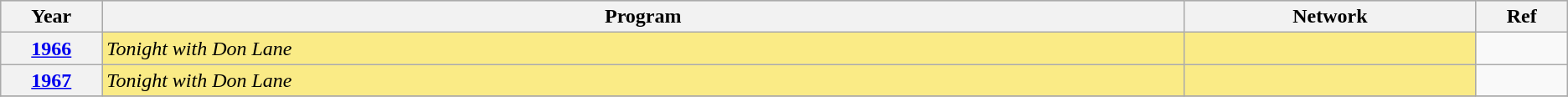<table class="wikitable sortable">
<tr style="background:#bebebe;">
<th scope="col" style="width:1%;">Year</th>
<th scope="col" style="width:16%;">Program</th>
<th scope="col" style="width:4%;">Network</th>
<th scope="col" style="width:1%;" class="unsortable">Ref</th>
</tr>
<tr>
<th scope="row" style="text-align:center"><a href='#'>1966</a></th>
<td style="background:#FAEB86"><em>Tonight with Don Lane</em></td>
<td style="background:#FAEB86"></td>
<td></td>
</tr>
<tr>
<th scope="row" style="text-align:center"><a href='#'>1967</a></th>
<td style="background:#FAEB86"><em>Tonight with Don Lane</em></td>
<td style="background:#FAEB86"></td>
<td></td>
</tr>
<tr>
</tr>
</table>
